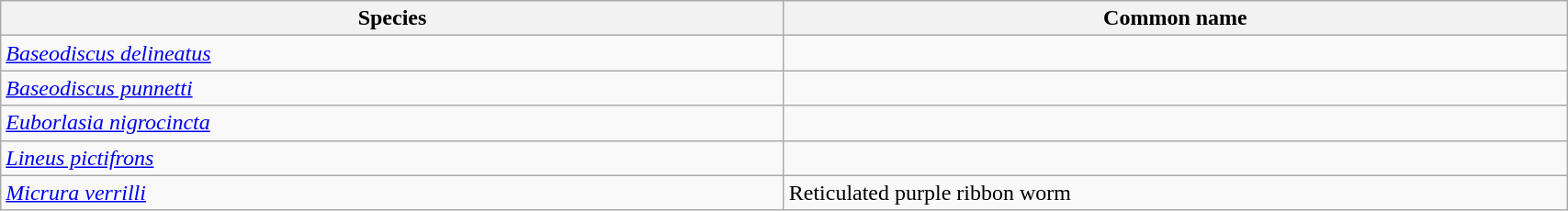<table width=90% class="wikitable">
<tr>
<th width=25%>Species</th>
<th width=25%>Common name</th>
</tr>
<tr>
<td><em><a href='#'>Baseodiscus delineatus</a></em></td>
<td></td>
</tr>
<tr>
<td><em><a href='#'>Baseodiscus punnetti</a></em></td>
<td></td>
</tr>
<tr>
<td><em><a href='#'>Euborlasia nigrocincta</a></em></td>
<td></td>
</tr>
<tr>
<td><em><a href='#'>Lineus pictifrons</a></em></td>
<td></td>
</tr>
<tr>
<td><em><a href='#'>Micrura verrilli</a></em></td>
<td>Reticulated purple ribbon worm</td>
</tr>
</table>
